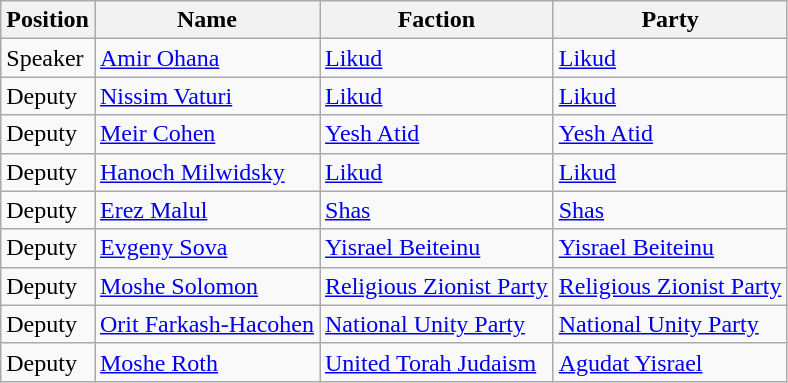<table class=wikitable>
<tr>
<th>Position</th>
<th>Name</th>
<th>Faction</th>
<th>Party</th>
</tr>
<tr>
<td>Speaker</td>
<td><a href='#'>Amir Ohana</a></td>
<td><a href='#'>Likud</a></td>
<td><a href='#'>Likud</a></td>
</tr>
<tr>
<td>Deputy</td>
<td><a href='#'>Nissim Vaturi</a></td>
<td><a href='#'>Likud</a></td>
<td><a href='#'>Likud</a></td>
</tr>
<tr>
<td>Deputy</td>
<td><a href='#'>Meir Cohen</a></td>
<td><a href='#'>Yesh Atid</a></td>
<td><a href='#'>Yesh Atid</a></td>
</tr>
<tr>
<td>Deputy</td>
<td><a href='#'>Hanoch Milwidsky</a></td>
<td><a href='#'>Likud</a></td>
<td><a href='#'>Likud</a></td>
</tr>
<tr>
<td>Deputy</td>
<td><a href='#'>Erez Malul</a></td>
<td><a href='#'>Shas</a></td>
<td><a href='#'>Shas</a></td>
</tr>
<tr>
<td>Deputy</td>
<td><a href='#'>Evgeny Sova</a></td>
<td><a href='#'>Yisrael Beiteinu</a></td>
<td><a href='#'>Yisrael Beiteinu</a></td>
</tr>
<tr>
<td>Deputy</td>
<td><a href='#'>Moshe Solomon</a></td>
<td><a href='#'>Religious Zionist Party</a></td>
<td><a href='#'>Religious Zionist Party</a></td>
</tr>
<tr>
<td>Deputy</td>
<td><a href='#'>Orit Farkash-Hacohen</a></td>
<td><a href='#'>National Unity Party</a></td>
<td><a href='#'>National Unity Party</a></td>
</tr>
<tr>
<td>Deputy</td>
<td><a href='#'>Moshe Roth</a></td>
<td><a href='#'>United Torah Judaism</a></td>
<td><a href='#'>Agudat Yisrael</a></td>
</tr>
</table>
